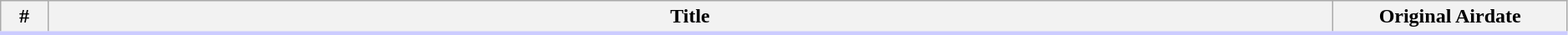<table class="wikitable" width="99%">
<tr style="border-bottom:3px solid #CCF">
<th width="3%">#</th>
<th>Title</th>
<th width="15%">Original Airdate<br>







































</th>
</tr>
</table>
